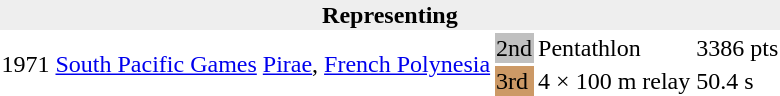<table>
<tr>
<th style="background:#eee;" colspan="6">Representing </th>
</tr>
<tr>
<td rowspan=2>1971</td>
<td rowspan=2><a href='#'>South Pacific Games</a></td>
<td rowspan=2><a href='#'>Pirae</a>, <a href='#'>French Polynesia</a></td>
<td style="background:silver;">2nd</td>
<td>Pentathlon</td>
<td>3386 pts</td>
</tr>
<tr>
<td style="background:#c96;">3rd</td>
<td>4 × 100 m relay</td>
<td>50.4 s</td>
</tr>
</table>
